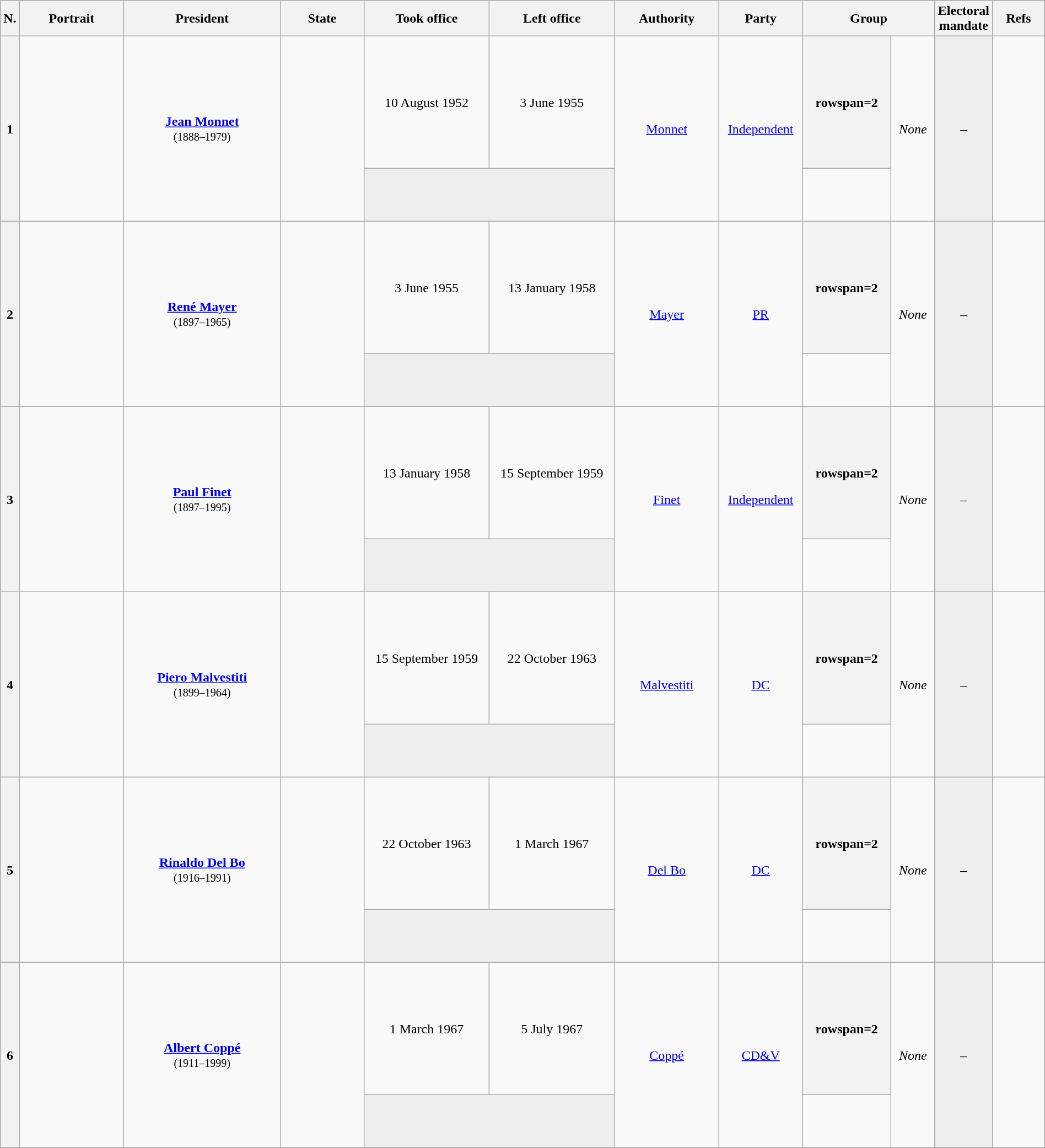<table class="wikitable" style="text-align:center; style="width=100%">
<tr>
<th width=1%>N.</th>
<th width=10%>Portrait</th>
<th width=15%>President<br></th>
<th width=8%>State</th>
<th width=12%>Took office</th>
<th width=12%>Left office</th>
<th width=10%>Authority</th>
<th width=8%>Party</th>
<th widht=15% colspan=2>Group</th>
<th width=5%>Electoral mandate</th>
<th width=5%>Refs</th>
</tr>
<tr style="height:10em;">
<th rowspan=2>1</th>
<td rowspan=2></td>
<td rowspan=2><strong><a href='#'>Jean Monnet</a></strong><br><small>(1888–1979)</small></td>
<td rowspan=2></td>
<td>10 August 1952</td>
<td>3 June 1955</td>
<td rowspan=2><a href='#'>Monnet</a></td>
<td rowspan=2><a href='#'>Independent</a></td>
<th>rowspan=2 </th>
<td rowspan=2><em>None</em></td>
<td rowspan=2 bgcolor=#EEEEEE>–</td>
<td rowspan=2></td>
</tr>
<tr style="height:4em;">
<td colspan=2 bgcolor=#EEEEEE></td>
</tr>
<tr style="height:10em;">
<th rowspan=2>2</th>
<td rowspan=2></td>
<td rowspan=2><strong><a href='#'>René Mayer</a></strong><br><small>(1897–1965)</small></td>
<td rowspan=2></td>
<td>3 June 1955</td>
<td>13 January 1958</td>
<td rowspan=2><a href='#'>Mayer</a></td>
<td rowspan=2><a href='#'>PR</a></td>
<th>rowspan=2 </th>
<td rowspan=2><em>None</em></td>
<td rowspan=2 bgcolor=#EEEEEE>–</td>
<td rowspan=2></td>
</tr>
<tr style="height:4em;">
<td colspan=2 bgcolor=#EEEEEE></td>
</tr>
<tr style="height:10em;">
<th rowspan=2>3</th>
<td rowspan=2></td>
<td rowspan=2><strong><a href='#'>Paul Finet</a></strong><br><small>(1897–1995)</small></td>
<td rowspan=2></td>
<td>13 January 1958</td>
<td>15 September 1959</td>
<td rowspan=2><a href='#'>Finet</a></td>
<td rowspan=2><a href='#'>Independent</a></td>
<th>rowspan=2 </th>
<td rowspan=2><em>None</em></td>
<td rowspan=2 bgcolor=#EEEEEE>–</td>
<td rowspan=2></td>
</tr>
<tr style="height:4em;">
<td colspan=2 bgcolor=#EEEEEE></td>
</tr>
<tr style="height:10em;">
<th rowspan=2>4</th>
<td rowspan=2></td>
<td rowspan=2><strong><a href='#'>Piero Malvestiti</a></strong><br><small>(1899–1964)</small></td>
<td rowspan=2></td>
<td>15 September 1959</td>
<td>22 October 1963</td>
<td rowspan=2><a href='#'>Malvestiti</a></td>
<td rowspan=2><a href='#'>DC</a></td>
<th>rowspan=2 </th>
<td rowspan=2><em>None</em></td>
<td rowspan=2 bgcolor=#EEEEEE>–</td>
<td rowspan=2></td>
</tr>
<tr style="height:4em;">
<td colspan=2 bgcolor=#EEEEEE></td>
</tr>
<tr style="height:10em;">
<th rowspan=2>5</th>
<td rowspan=2></td>
<td rowspan=2><strong><a href='#'>Rinaldo Del Bo</a></strong><br><small>(1916–1991)</small></td>
<td rowspan=2></td>
<td>22 October 1963</td>
<td>1 March 1967</td>
<td rowspan=2><a href='#'>Del Bo</a></td>
<td rowspan=2><a href='#'>DC</a></td>
<th>rowspan=2 </th>
<td rowspan=2><em>None</em></td>
<td rowspan=2 bgcolor=#EEEEEE>–</td>
<td rowspan=2></td>
</tr>
<tr style="height:4em;">
<td colspan=2 bgcolor=#EEEEEE></td>
</tr>
<tr style="height:10em;">
<th rowspan=2>6</th>
<td rowspan=2></td>
<td rowspan=2><strong><a href='#'>Albert Coppé</a></strong><br><small>(1911–1999)</small></td>
<td rowspan=2></td>
<td>1 March 1967</td>
<td>5 July 1967</td>
<td rowspan=2><a href='#'>Coppé</a></td>
<td rowspan=2><a href='#'>CD&V</a></td>
<th>rowspan=2 </th>
<td rowspan=2><em>None</em></td>
<td rowspan=2 bgcolor=#EEEEEE>–</td>
<td rowspan=2></td>
</tr>
<tr style="height:4em;">
<td colspan=2 bgcolor=#EEEEEE></td>
</tr>
</table>
